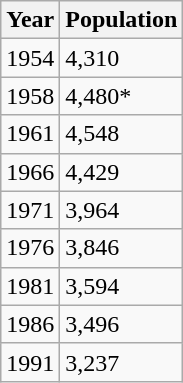<table class="wikitable">
<tr>
<th>Year</th>
<th>Population</th>
</tr>
<tr>
<td>1954</td>
<td>4,310</td>
</tr>
<tr>
<td>1958</td>
<td>4,480*</td>
</tr>
<tr>
<td>1961</td>
<td>4,548</td>
</tr>
<tr>
<td>1966</td>
<td>4,429</td>
</tr>
<tr>
<td>1971</td>
<td>3,964</td>
</tr>
<tr>
<td>1976</td>
<td>3,846</td>
</tr>
<tr>
<td>1981</td>
<td>3,594</td>
</tr>
<tr>
<td>1986</td>
<td>3,496</td>
</tr>
<tr>
<td>1991</td>
<td>3,237</td>
</tr>
</table>
